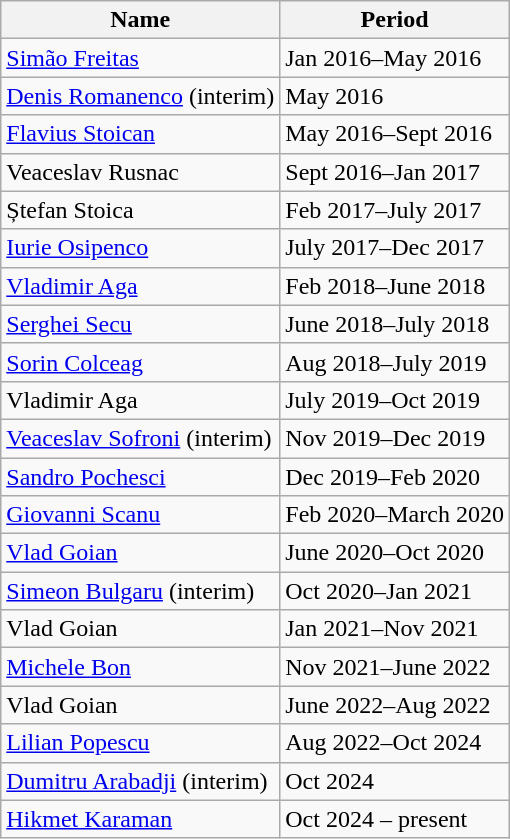<table class="wikitable">
<tr>
<th>Name</th>
<th>Period</th>
</tr>
<tr>
<td> <a href='#'>Simão Freitas</a></td>
<td align=left style="white-space:nowrap">Jan 2016–May 2016</td>
</tr>
<tr>
<td align=left style="white-space:nowrap"> <a href='#'>Denis Romanenco</a> (interim)</td>
<td align=left style="white-space:nowrap">May 2016</td>
</tr>
<tr>
<td> <a href='#'>Flavius Stoican</a></td>
<td align=left style="white-space:nowrap">May 2016–Sept 2016</td>
</tr>
<tr>
<td> Veaceslav Rusnac</td>
<td align=left style="white-space:nowrap">Sept 2016–Jan 2017</td>
</tr>
<tr>
<td> Ștefan Stoica</td>
<td>Feb 2017–July 2017</td>
</tr>
<tr>
<td> <a href='#'>Iurie Osipenco</a></td>
<td>July 2017–Dec 2017</td>
</tr>
<tr>
<td> <a href='#'>Vladimir Aga</a></td>
<td>Feb 2018–June 2018</td>
</tr>
<tr>
<td> <a href='#'>Serghei Secu</a></td>
<td align=left style="white-space:nowrap">June 2018–July 2018</td>
</tr>
<tr>
<td> <a href='#'>Sorin Colceag</a></td>
<td>Aug 2018–July 2019</td>
</tr>
<tr>
<td> Vladimir Aga</td>
<td>July 2019–Oct 2019</td>
</tr>
<tr>
<td> <a href='#'>Veaceslav Sofroni</a> (interim)</td>
<td>Nov 2019–Dec 2019</td>
</tr>
<tr>
<td> <a href='#'>Sandro Pochesci</a></td>
<td>Dec 2019–Feb 2020</td>
</tr>
<tr>
<td> <a href='#'>Giovanni Scanu</a></td>
<td align=left style="white-space:nowrap">Feb 2020–March 2020</td>
</tr>
<tr>
<td> <a href='#'>Vlad Goian</a></td>
<td align=left style="white-space:nowrap">June 2020–Oct 2020</td>
</tr>
<tr>
<td> <a href='#'>Simeon Bulgaru</a> (interim)</td>
<td align=left style="white-space:nowrap">Oct 2020–Jan 2021</td>
</tr>
<tr>
<td> Vlad Goian</td>
<td align=left style="white-space:nowrap">Jan 2021–Nov 2021</td>
</tr>
<tr>
<td> <a href='#'>Michele Bon</a></td>
<td align=left style="white-space:nowrap">Nov 2021–June 2022</td>
</tr>
<tr>
<td> Vlad Goian</td>
<td align=left style="white-space:nowrap">June 2022–Aug 2022</td>
</tr>
<tr>
<td> <a href='#'>Lilian Popescu</a></td>
<td align=left style="white-space:nowrap">Aug 2022–Oct 2024</td>
</tr>
<tr>
<td> <a href='#'>Dumitru Arabadji</a> (interim)</td>
<td>Oct 2024</td>
</tr>
<tr>
<td> <a href='#'>Hikmet Karaman</a></td>
<td align=left style="white-space:nowrap">Oct 2024 – present</td>
</tr>
</table>
